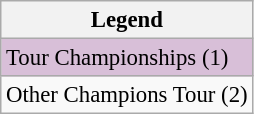<table class="wikitable" style="font-size:95%;">
<tr>
<th>Legend</th>
</tr>
<tr style="background:thistle;">
<td>Tour Championships (1)</td>
</tr>
<tr>
<td>Other Champions Tour (2)</td>
</tr>
</table>
